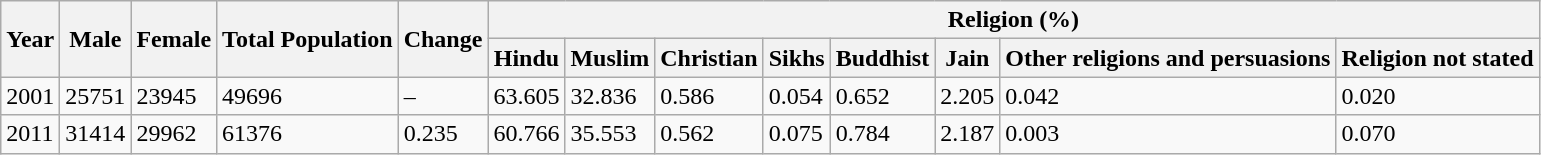<table class="wikitable">
<tr>
<th rowspan="2">Year</th>
<th rowspan="2">Male</th>
<th rowspan="2">Female</th>
<th rowspan="2">Total Population</th>
<th rowspan="2">Change</th>
<th colspan="8">Religion (%)</th>
</tr>
<tr>
<th>Hindu</th>
<th>Muslim</th>
<th>Christian</th>
<th>Sikhs</th>
<th>Buddhist</th>
<th>Jain</th>
<th>Other religions and persuasions</th>
<th>Religion not stated</th>
</tr>
<tr>
<td>2001</td>
<td>25751</td>
<td>23945</td>
<td>49696</td>
<td>–</td>
<td>63.605</td>
<td>32.836</td>
<td>0.586</td>
<td>0.054</td>
<td>0.652</td>
<td>2.205</td>
<td>0.042</td>
<td>0.020</td>
</tr>
<tr>
<td>2011</td>
<td>31414</td>
<td>29962</td>
<td>61376</td>
<td>0.235</td>
<td>60.766</td>
<td>35.553</td>
<td>0.562</td>
<td>0.075</td>
<td>0.784</td>
<td>2.187</td>
<td>0.003</td>
<td>0.070</td>
</tr>
</table>
